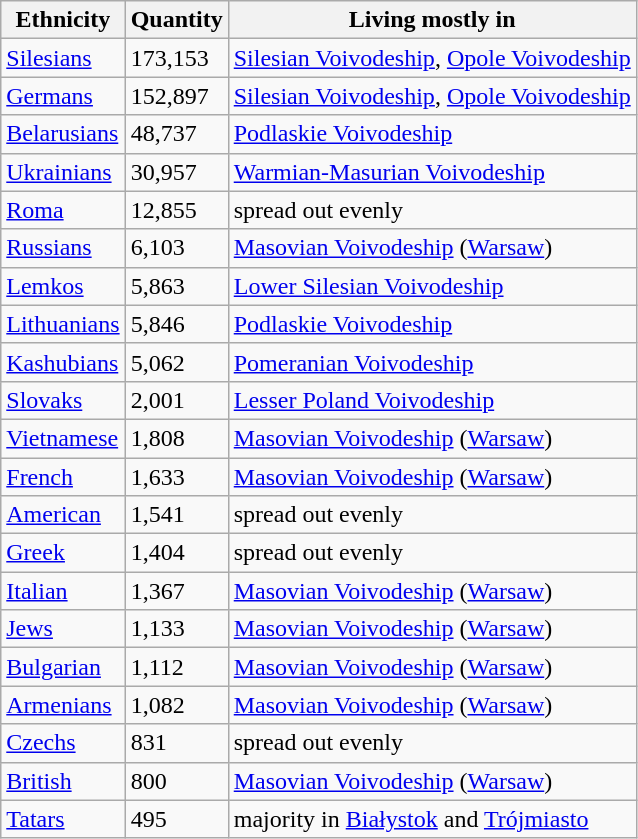<table class="wikitable">
<tr>
<th>Ethnicity</th>
<th>Quantity</th>
<th>Living mostly in</th>
</tr>
<tr>
<td><a href='#'>Silesians</a></td>
<td>173,153</td>
<td><a href='#'>Silesian Voivodeship</a>, <a href='#'>Opole Voivodeship</a></td>
</tr>
<tr>
<td><a href='#'>Germans</a></td>
<td>152,897</td>
<td><a href='#'>Silesian Voivodeship</a>, <a href='#'>Opole Voivodeship</a></td>
</tr>
<tr>
<td><a href='#'>Belarusians</a></td>
<td>48,737</td>
<td><a href='#'>Podlaskie Voivodeship</a></td>
</tr>
<tr>
<td><a href='#'>Ukrainians</a></td>
<td>30,957</td>
<td><a href='#'>Warmian-Masurian Voivodeship</a></td>
</tr>
<tr>
<td><a href='#'>Roma</a></td>
<td>12,855</td>
<td>spread out evenly</td>
</tr>
<tr>
<td><a href='#'>Russians</a></td>
<td>6,103</td>
<td><a href='#'>Masovian Voivodeship</a> (<a href='#'>Warsaw</a>)</td>
</tr>
<tr>
<td><a href='#'>Lemkos</a></td>
<td>5,863</td>
<td><a href='#'>Lower Silesian Voivodeship</a></td>
</tr>
<tr>
<td><a href='#'>Lithuanians</a></td>
<td>5,846</td>
<td><a href='#'>Podlaskie Voivodeship</a></td>
</tr>
<tr>
<td><a href='#'>Kashubians</a></td>
<td>5,062</td>
<td><a href='#'>Pomeranian Voivodeship</a></td>
</tr>
<tr>
<td><a href='#'>Slovaks</a></td>
<td>2,001</td>
<td><a href='#'>Lesser Poland Voivodeship</a></td>
</tr>
<tr>
<td><a href='#'>Vietnamese</a></td>
<td>1,808</td>
<td><a href='#'>Masovian Voivodeship</a> (<a href='#'>Warsaw</a>)</td>
</tr>
<tr>
<td><a href='#'>French</a></td>
<td>1,633</td>
<td><a href='#'>Masovian Voivodeship</a> (<a href='#'>Warsaw</a>)</td>
</tr>
<tr>
<td><a href='#'>American</a></td>
<td>1,541</td>
<td>spread out evenly</td>
</tr>
<tr>
<td><a href='#'>Greek</a></td>
<td>1,404</td>
<td>spread out evenly</td>
</tr>
<tr>
<td><a href='#'>Italian</a></td>
<td>1,367</td>
<td><a href='#'>Masovian Voivodeship</a> (<a href='#'>Warsaw</a>)</td>
</tr>
<tr>
<td><a href='#'>Jews</a></td>
<td>1,133</td>
<td><a href='#'>Masovian Voivodeship</a> (<a href='#'>Warsaw</a>)</td>
</tr>
<tr>
<td><a href='#'>Bulgarian</a></td>
<td>1,112</td>
<td><a href='#'>Masovian Voivodeship</a> (<a href='#'>Warsaw</a>)</td>
</tr>
<tr>
<td><a href='#'>Armenians</a></td>
<td>1,082</td>
<td><a href='#'>Masovian Voivodeship</a> (<a href='#'>Warsaw</a>)</td>
</tr>
<tr>
<td><a href='#'>Czechs</a></td>
<td>831</td>
<td>spread out evenly</td>
</tr>
<tr>
<td><a href='#'>British</a></td>
<td>800</td>
<td><a href='#'>Masovian Voivodeship</a> (<a href='#'>Warsaw</a>)</td>
</tr>
<tr>
<td><a href='#'>Tatars</a></td>
<td>495</td>
<td>majority in <a href='#'>Białystok</a> and <a href='#'>Trójmiasto</a></td>
</tr>
</table>
